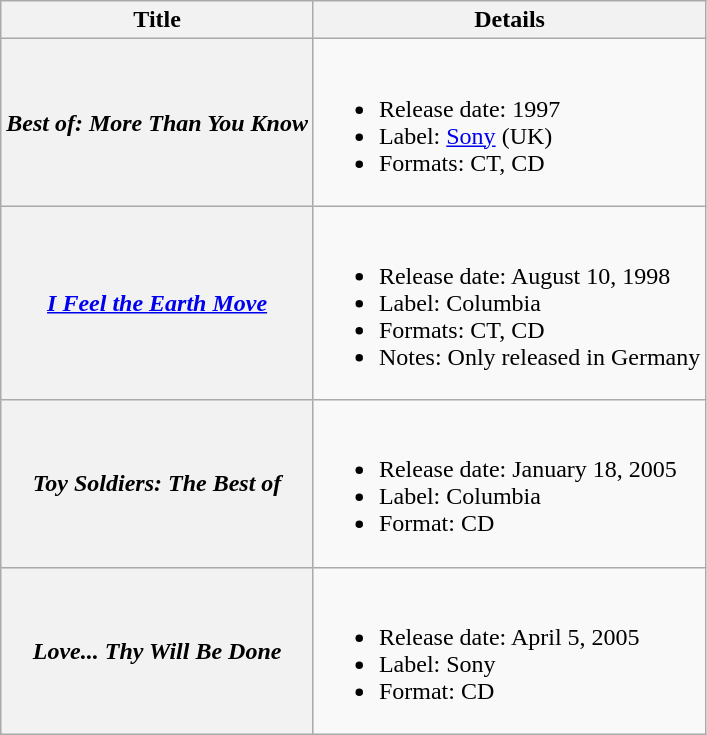<table class="wikitable plainrowheaders">
<tr>
<th>Title</th>
<th>Details</th>
</tr>
<tr>
<th scope="row"><em>Best of: More Than You Know</em></th>
<td><br><ul><li>Release date: 1997</li><li>Label: <a href='#'>Sony</a> (UK)</li><li>Formats: CT, CD</li></ul></td>
</tr>
<tr>
<th scope="row"><em><a href='#'>I Feel the Earth Move</a></em></th>
<td><br><ul><li>Release date: August 10, 1998</li><li>Label: Columbia</li><li>Formats: CT, CD</li><li>Notes: Only released in Germany</li></ul></td>
</tr>
<tr>
<th scope="row"><em>Toy Soldiers: The Best of</em></th>
<td><br><ul><li>Release date: January 18, 2005</li><li>Label: Columbia</li><li>Format: CD</li></ul></td>
</tr>
<tr>
<th scope="row"><em>Love... Thy Will Be Done</em></th>
<td><br><ul><li>Release date: April 5, 2005</li><li>Label: Sony</li><li>Format: CD</li></ul></td>
</tr>
</table>
